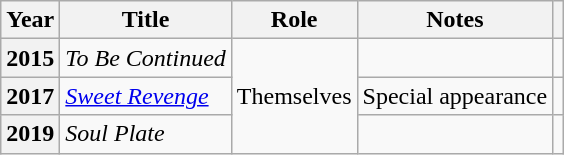<table class="wikitable sortable plainrowheaders">
<tr>
<th scope="col">Year</th>
<th scope="col">Title</th>
<th scope="col">Role</th>
<th scope="col">Notes</th>
<th scope="col" class="unsortable"></th>
</tr>
<tr>
<th scope="row">2015</th>
<td><em>To Be Continued</em></td>
<td rowspan="3">Themselves</td>
<td></td>
<td align="center"></td>
</tr>
<tr>
<th scope="row">2017</th>
<td><em><a href='#'>Sweet Revenge</a></em></td>
<td>Special appearance</td>
<td align="center"></td>
</tr>
<tr>
<th scope="row">2019</th>
<td><em>Soul Plate</em></td>
<td></td>
<td align="center"></td>
</tr>
</table>
